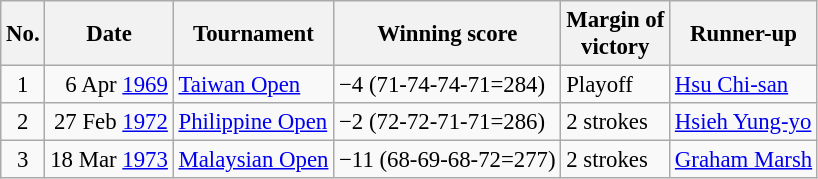<table class="wikitable" style="font-size:95%;">
<tr>
<th>No.</th>
<th>Date</th>
<th>Tournament</th>
<th>Winning score</th>
<th>Margin of<br>victory</th>
<th>Runner-up</th>
</tr>
<tr>
<td align=center>1</td>
<td align=right>6 Apr <a href='#'>1969</a></td>
<td><a href='#'>Taiwan Open</a></td>
<td>−4 (71-74-74-71=284)</td>
<td>Playoff</td>
<td> <a href='#'>Hsu Chi-san</a></td>
</tr>
<tr>
<td align=center>2</td>
<td align=right>27 Feb <a href='#'>1972</a></td>
<td><a href='#'>Philippine Open</a></td>
<td>−2 (72-72-71-71=286)</td>
<td>2 strokes</td>
<td> <a href='#'>Hsieh Yung-yo</a></td>
</tr>
<tr>
<td align=center>3</td>
<td align=right>18 Mar <a href='#'>1973</a></td>
<td><a href='#'>Malaysian Open</a></td>
<td>−11 (68-69-68-72=277)</td>
<td>2 strokes</td>
<td> <a href='#'>Graham Marsh</a></td>
</tr>
</table>
